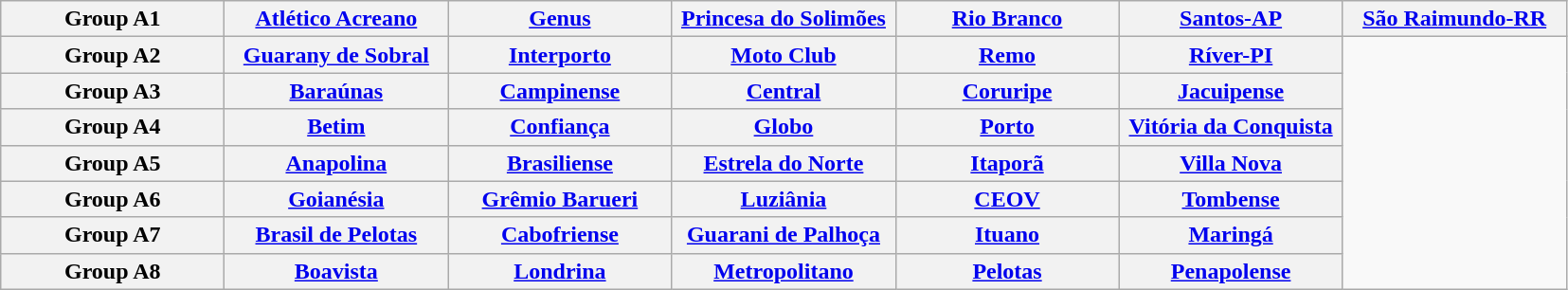<table class="wikitable">
<tr align="center">
<th width= 150px>Group A1</th>
<th width= 150px><a href='#'>Atlético Acreano</a></th>
<th width= 150px><a href='#'>Genus</a></th>
<th width= 150px><a href='#'>Princesa do Solimões</a></th>
<th width= 150px><a href='#'>Rio Branco</a></th>
<th width= 150px><a href='#'>Santos-AP</a></th>
<th width= 150px><a href='#'>São Raimundo-RR</a></th>
</tr>
<tr>
<th width= 150px>Group A2</th>
<th width= 150px><a href='#'>Guarany de Sobral</a></th>
<th width= 150px><a href='#'>Interporto</a></th>
<th width= 150px><a href='#'>Moto Club</a></th>
<th width= 150px><a href='#'>Remo</a></th>
<th width= 150px><a href='#'>Ríver-PI</a></th>
</tr>
<tr>
<th width= 150px>Group A3</th>
<th width= 150px><a href='#'>Baraúnas</a></th>
<th width= 150px><a href='#'>Campinense</a></th>
<th width= 150px><a href='#'>Central</a></th>
<th width= 150px><a href='#'>Coruripe</a></th>
<th width= 150px><a href='#'>Jacuipense</a></th>
</tr>
<tr>
<th width= 150px>Group A4</th>
<th width= 150px><a href='#'>Betim</a></th>
<th width= 150px><a href='#'>Confiança</a></th>
<th width= 150px><a href='#'>Globo</a></th>
<th width= 150px><a href='#'>Porto</a></th>
<th width= 150px><a href='#'>Vitória da Conquista</a></th>
</tr>
<tr>
<th width= 150px>Group A5</th>
<th width= 150px><a href='#'>Anapolina</a></th>
<th width= 150px><a href='#'>Brasiliense</a></th>
<th width= 150px><a href='#'>Estrela do Norte</a></th>
<th width= 150px><a href='#'>Itaporã</a></th>
<th width= 150px><a href='#'>Villa Nova</a></th>
</tr>
<tr>
<th width= 150px>Group A6</th>
<th width= 150px><a href='#'>Goianésia</a></th>
<th width= 150px><a href='#'>Grêmio Barueri</a></th>
<th width= 150px><a href='#'>Luziânia</a></th>
<th width= 150px><a href='#'>CEOV</a></th>
<th width= 150px><a href='#'>Tombense</a></th>
</tr>
<tr>
<th width= 150px>Group A7</th>
<th width= 150px><a href='#'>Brasil de Pelotas</a></th>
<th width= 150px><a href='#'>Cabofriense</a></th>
<th width= 150px><a href='#'>Guarani de Palhoça</a></th>
<th width= 150px><a href='#'>Ituano</a></th>
<th width= 150px><a href='#'>Maringá</a></th>
</tr>
<tr>
<th width= 150px>Group A8</th>
<th width= 150px><a href='#'>Boavista</a></th>
<th width= 150px><a href='#'>Londrina</a></th>
<th width= 150px><a href='#'>Metropolitano</a></th>
<th width= 150px><a href='#'>Pelotas</a></th>
<th width= 150px><a href='#'>Penapolense</a></th>
</tr>
</table>
